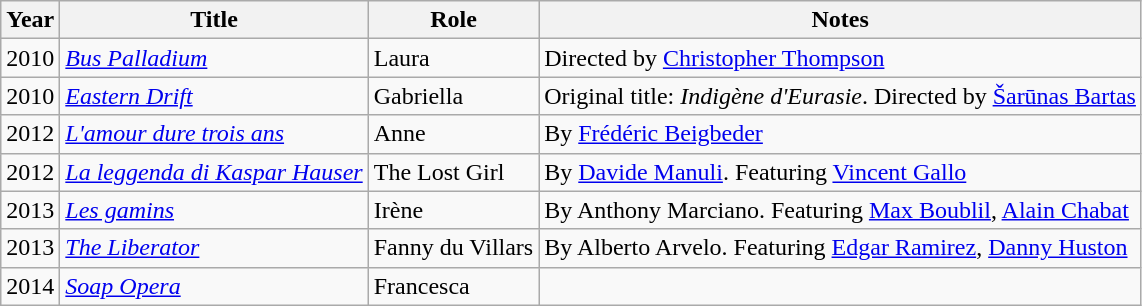<table class="wikitable sortable">
<tr>
<th>Year</th>
<th>Title</th>
<th>Role</th>
<th class="unsortable">Notes</th>
</tr>
<tr>
<td>2010</td>
<td><em><a href='#'>Bus Palladium</a></em></td>
<td>Laura</td>
<td>Directed by <a href='#'>Christopher Thompson</a></td>
</tr>
<tr>
<td>2010</td>
<td><em><a href='#'>Eastern Drift</a></em></td>
<td>Gabriella</td>
<td>Original title: <em>Indigène d'Eurasie</em>. Directed by <a href='#'>Šarūnas Bartas</a></td>
</tr>
<tr>
<td>2012</td>
<td><em><a href='#'>L'amour dure trois ans</a></em></td>
<td>Anne</td>
<td>By <a href='#'>Frédéric Beigbeder</a></td>
</tr>
<tr>
<td>2012</td>
<td><em><a href='#'>La leggenda di Kaspar Hauser</a></em></td>
<td>The Lost Girl</td>
<td>By <a href='#'>Davide Manuli</a>. Featuring <a href='#'>Vincent Gallo</a></td>
</tr>
<tr>
<td>2013</td>
<td><em><a href='#'>Les gamins</a></em></td>
<td>Irène</td>
<td>By Anthony Marciano. Featuring <a href='#'>Max Boublil</a>, <a href='#'>Alain Chabat</a></td>
</tr>
<tr>
<td>2013</td>
<td><em><a href='#'>The Liberator</a></em></td>
<td>Fanny du Villars</td>
<td>By Alberto Arvelo. Featuring <a href='#'>Edgar Ramirez</a>, <a href='#'>Danny Huston</a></td>
</tr>
<tr>
<td>2014</td>
<td><em><a href='#'>Soap Opera</a></em></td>
<td>Francesca</td>
<td></td>
</tr>
</table>
